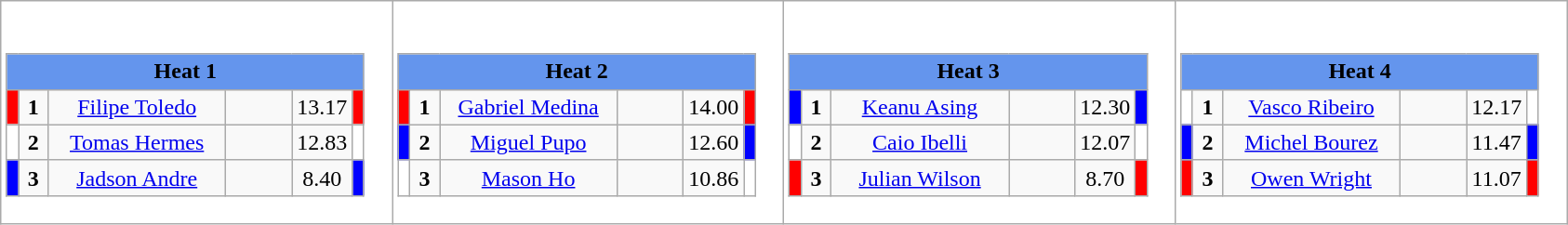<table class="wikitable" style="background:#fff;">
<tr>
<td><div><br><table class="wikitable">
<tr>
<td colspan="6"  style="text-align:center; background:#6495ed;"><strong>Heat 1</strong></td>
</tr>
<tr>
<td style="width:01px; background: #f00;"></td>
<td style="width:14px; text-align:center;"><strong>1</strong></td>
<td style="width:120px; text-align:center;"><a href='#'>Filipe Toledo</a></td>
<td style="width:40px; text-align:center;"></td>
<td style="width:20px; text-align:center;">13.17</td>
<td style="width:01px; background: #f00;"></td>
</tr>
<tr>
<td style="width:01px; background: #fff;"></td>
<td style="width:14px; text-align:center;"><strong>2</strong></td>
<td style="width:120px; text-align:center;"><a href='#'>Tomas Hermes</a></td>
<td style="width:40px; text-align:center;"></td>
<td style="width:20px; text-align:center;">12.83</td>
<td style="width:01px; background: #fff;"></td>
</tr>
<tr>
<td style="width:01px; background: #00f;"></td>
<td style="width:14px; text-align:center;"><strong>3</strong></td>
<td style="width:120px; text-align:center;"><a href='#'>Jadson Andre</a></td>
<td style="width:40px; text-align:center;"></td>
<td style="width:20px; text-align:center;">8.40</td>
<td style="width:01px; background: #00f;"></td>
</tr>
</table>
</div></td>
<td><div><br><table class="wikitable">
<tr>
<td colspan="6"  style="text-align:center; background:#6495ed;"><strong>Heat 2</strong></td>
</tr>
<tr>
<td style="width:01px; background: #f00;"></td>
<td style="width:14px; text-align:center;"><strong>1</strong></td>
<td style="width:120px; text-align:center;"><a href='#'>Gabriel Medina</a></td>
<td style="width:40px; text-align:center;"></td>
<td style="width:20px; text-align:center;">14.00</td>
<td style="width:01px; background: #f00;"></td>
</tr>
<tr>
<td style="width:01px; background: #00f;"></td>
<td style="width:14px; text-align:center;"><strong>2</strong></td>
<td style="width:120px; text-align:center;"><a href='#'>Miguel Pupo</a></td>
<td style="width:40px; text-align:center;"></td>
<td style="width:20px; text-align:center;">12.60</td>
<td style="width:01px; background: #00f;"></td>
</tr>
<tr>
<td style="width:01px; background: #fff;"></td>
<td style="width:14px; text-align:center;"><strong>3</strong></td>
<td style="width:120px; text-align:center;"><a href='#'>Mason Ho</a></td>
<td style="width:40px; text-align:center;"></td>
<td style="width:20px; text-align:center;">10.86</td>
<td style="width:01px; background: #fff;"></td>
</tr>
</table>
</div></td>
<td><div><br><table class="wikitable">
<tr>
<td colspan="6"  style="text-align:center; background:#6495ed;"><strong>Heat 3</strong></td>
</tr>
<tr>
<td style="width:01px; background: #00f;"></td>
<td style="width:14px; text-align:center;"><strong>1</strong></td>
<td style="width:120px; text-align:center;"><a href='#'>Keanu Asing</a></td>
<td style="width:40px; text-align:center;"></td>
<td style="width:20px; text-align:center;">12.30</td>
<td style="width:01px; background: #00f;"></td>
</tr>
<tr>
<td style="width:01px; background: #fff;"></td>
<td style="width:14px; text-align:center;"><strong>2</strong></td>
<td style="width:120px; text-align:center;"><a href='#'>Caio Ibelli</a></td>
<td style="width:40px; text-align:center;"></td>
<td style="width:20px; text-align:center;">12.07</td>
<td style="width:01px; background: #fff;"></td>
</tr>
<tr>
<td style="width:01px; background: #f00;"></td>
<td style="width:14px; text-align:center;"><strong>3</strong></td>
<td style="width:120px; text-align:center;"><a href='#'>Julian Wilson</a></td>
<td style="width:40px; text-align:center;"></td>
<td style="width:20px; text-align:center;">8.70</td>
<td style="width:01px; background: #f00;"></td>
</tr>
</table>
</div></td>
<td><div><br><table class="wikitable">
<tr>
<td colspan="6"  style="text-align:center; background:#6495ed;"><strong>Heat 4</strong></td>
</tr>
<tr>
<td style="width:01px; background: #fff;"></td>
<td style="width:14px; text-align:center;"><strong>1</strong></td>
<td style="width:120px; text-align:center;"><a href='#'>Vasco Ribeiro</a></td>
<td style="width:40px; text-align:center;"></td>
<td style="width:20px; text-align:center;">12.17</td>
<td style="width:01px; background: #fff;"></td>
</tr>
<tr>
<td style="width:01px; background: #00f;"></td>
<td style="width:14px; text-align:center;"><strong>2</strong></td>
<td style="width:120px; text-align:center;"><a href='#'>Michel Bourez</a></td>
<td style="width:40px; text-align:center;"></td>
<td style="width:20px; text-align:center;">11.47</td>
<td style="width:01px; background: #00f;"></td>
</tr>
<tr>
<td style="width:01px; background: #f00;"></td>
<td style="width:14px; text-align:center;"><strong>3</strong></td>
<td style="width:120px; text-align:center;"><a href='#'>Owen Wright</a></td>
<td style="width:40px; text-align:center;"></td>
<td style="width:20px; text-align:center;">11.07</td>
<td style="width:01px; background: #f00;"></td>
</tr>
</table>
</div></td>
</tr>
</table>
